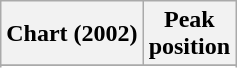<table class="wikitable sortable plainrowheaders" style="text-align:center">
<tr>
<th scope="col">Chart (2002)</th>
<th scope="col">Peak<br>position</th>
</tr>
<tr>
</tr>
<tr>
</tr>
</table>
